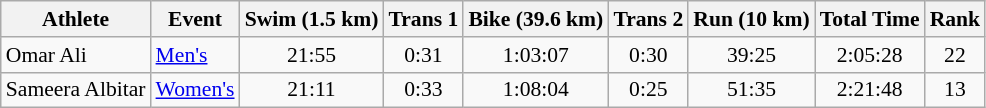<table class=wikitable style=font-size:90%;text-align:center>
<tr>
<th>Athlete</th>
<th>Event</th>
<th>Swim (1.5 km)</th>
<th>Trans 1</th>
<th>Bike (39.6 km)</th>
<th>Trans 2</th>
<th>Run (10 km)</th>
<th>Total Time</th>
<th>Rank</th>
</tr>
<tr>
<td align=left>Omar Ali</td>
<td align=left><a href='#'>Men's</a></td>
<td>21:55</td>
<td>0:31</td>
<td>1:03:07</td>
<td>0:30</td>
<td>39:25</td>
<td>2:05:28</td>
<td>22</td>
</tr>
<tr>
<td align=left>Sameera Albitar</td>
<td align=left><a href='#'>Women's</a></td>
<td>21:11</td>
<td>0:33</td>
<td>1:08:04</td>
<td>0:25</td>
<td>51:35</td>
<td>2:21:48</td>
<td>13</td>
</tr>
</table>
